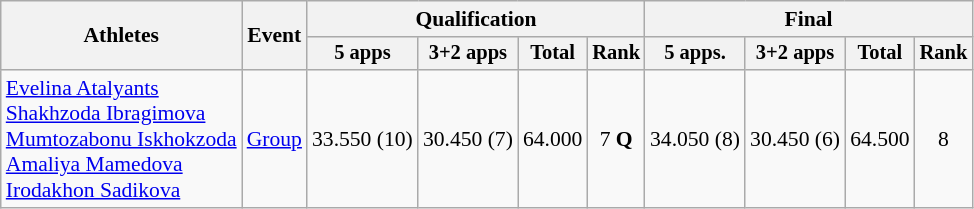<table class="wikitable" style="text-align:center; font-size:90%">
<tr>
<th rowspan="2">Athletes</th>
<th rowspan="2">Event</th>
<th colspan="4">Qualification</th>
<th colspan="4">Final</th>
</tr>
<tr style="font-size:95%">
<th>5 apps</th>
<th>3+2 apps</th>
<th>Total</th>
<th>Rank</th>
<th>5 apps.</th>
<th>3+2 apps</th>
<th>Total</th>
<th>Rank</th>
</tr>
<tr>
<td align=left><a href='#'>Evelina Atalyants</a><br><a href='#'>Shakhzoda Ibragimova</a><br><a href='#'>Mumtozabonu Iskhokzoda</a><br><a href='#'>Amaliya Mamedova</a><br><a href='#'>Irodakhon Sadikova</a></td>
<td align=left><a href='#'>Group</a></td>
<td>33.550 (10)</td>
<td>30.450 (7)</td>
<td>64.000</td>
<td>7 <strong>Q</strong></td>
<td>34.050 (8)</td>
<td>30.450 (6)</td>
<td>64.500</td>
<td>8</td>
</tr>
</table>
